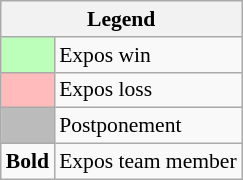<table class="wikitable" style="font-size:90%">
<tr>
<th colspan="2">Legend</th>
</tr>
<tr>
<td style="background:#bfb;"> </td>
<td>Expos win</td>
</tr>
<tr>
<td style="background:#fbb;"> </td>
<td>Expos loss</td>
</tr>
<tr>
<td style="background:#bbb;"> </td>
<td>Postponement</td>
</tr>
<tr>
<td><strong>Bold</strong></td>
<td>Expos team member</td>
</tr>
</table>
